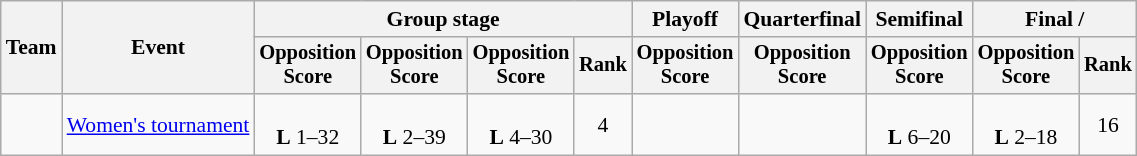<table class="wikitable" style="text-align:center; font-size:90%;">
<tr>
<th rowspan=2>Team</th>
<th rowspan=2>Event</th>
<th colspan=4>Group stage</th>
<th>Playoff</th>
<th>Quarterfinal</th>
<th>Semifinal</th>
<th colspan=2>Final / </th>
</tr>
<tr style=font-size:95%>
<th>Opposition<br>Score</th>
<th>Opposition<br>Score</th>
<th>Opposition<br>Score</th>
<th>Rank</th>
<th>Opposition<br>Score</th>
<th>Opposition<br>Score</th>
<th>Opposition<br>Score</th>
<th>Opposition<br>Score</th>
<th>Rank</th>
</tr>
<tr>
<td align=left></td>
<td align=left><a href='#'>Women's tournament</a></td>
<td><br><strong>L</strong> 1–32</td>
<td><br><strong>L</strong> 2–39</td>
<td><br><strong>L</strong> 4–30</td>
<td>4</td>
<td></td>
<td></td>
<td><br><strong>L</strong> 6–20</td>
<td><br><strong>L</strong> 2–18</td>
<td>16</td>
</tr>
</table>
